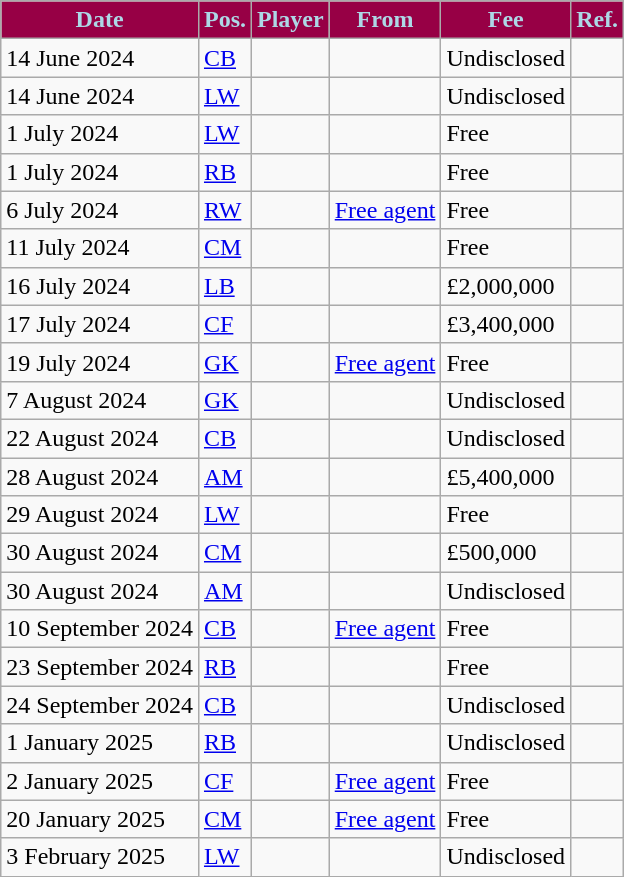<table class="wikitable plainrowheaders sortable">
<tr>
<th style="background:#970045; color:#ADD8E6;">Date</th>
<th style="background:#970045; color:#ADD8E6;">Pos.</th>
<th style="background:#970045; color:#ADD8E6;">Player</th>
<th style="background:#970045; color:#ADD8E6;">From</th>
<th style="background:#970045; color:#ADD8E6;">Fee</th>
<th style="background:#970045; color:#ADD8E6;">Ref.</th>
</tr>
<tr>
<td>14 June 2024</td>
<td><a href='#'>CB</a></td>
<td></td>
<td></td>
<td>Undisclosed</td>
<td></td>
</tr>
<tr>
<td>14 June 2024</td>
<td><a href='#'>LW</a></td>
<td></td>
<td></td>
<td>Undisclosed</td>
<td></td>
</tr>
<tr>
<td>1 July 2024</td>
<td><a href='#'>LW</a></td>
<td></td>
<td></td>
<td>Free</td>
<td></td>
</tr>
<tr>
<td>1 July 2024</td>
<td><a href='#'>RB</a></td>
<td></td>
<td></td>
<td>Free</td>
<td></td>
</tr>
<tr>
<td>6 July 2024</td>
<td><a href='#'>RW</a></td>
<td></td>
<td><a href='#'>Free agent</a></td>
<td>Free</td>
<td></td>
</tr>
<tr>
<td>11 July 2024</td>
<td><a href='#'>CM</a></td>
<td></td>
<td></td>
<td>Free</td>
<td></td>
</tr>
<tr>
<td>16 July 2024</td>
<td><a href='#'>LB</a></td>
<td></td>
<td></td>
<td>£2,000,000</td>
<td></td>
</tr>
<tr>
<td>17 July 2024</td>
<td><a href='#'>CF</a></td>
<td></td>
<td></td>
<td>£3,400,000</td>
<td></td>
</tr>
<tr>
<td>19 July 2024</td>
<td><a href='#'>GK</a></td>
<td></td>
<td><a href='#'>Free agent</a></td>
<td>Free</td>
<td></td>
</tr>
<tr>
<td>7 August 2024</td>
<td><a href='#'>GK</a></td>
<td></td>
<td></td>
<td>Undisclosed</td>
<td></td>
</tr>
<tr>
<td>22 August 2024</td>
<td><a href='#'>CB</a></td>
<td></td>
<td></td>
<td>Undisclosed</td>
<td></td>
</tr>
<tr>
<td>28 August 2024</td>
<td><a href='#'>AM</a></td>
<td></td>
<td></td>
<td>£5,400,000</td>
<td></td>
</tr>
<tr>
<td>29 August 2024</td>
<td><a href='#'>LW</a></td>
<td></td>
<td></td>
<td>Free</td>
<td></td>
</tr>
<tr>
<td>30 August 2024</td>
<td><a href='#'>CM</a></td>
<td></td>
<td></td>
<td>£500,000</td>
<td></td>
</tr>
<tr>
<td>30 August 2024</td>
<td><a href='#'>AM</a></td>
<td></td>
<td></td>
<td>Undisclosed</td>
<td></td>
</tr>
<tr>
<td>10 September 2024</td>
<td><a href='#'>CB</a></td>
<td></td>
<td><a href='#'>Free agent</a></td>
<td>Free</td>
<td></td>
</tr>
<tr>
<td>23 September 2024</td>
<td><a href='#'>RB</a></td>
<td></td>
<td></td>
<td>Free</td>
<td></td>
</tr>
<tr>
<td>24 September 2024</td>
<td><a href='#'>CB</a></td>
<td></td>
<td></td>
<td>Undisclosed</td>
<td></td>
</tr>
<tr>
<td>1 January 2025</td>
<td><a href='#'>RB</a></td>
<td></td>
<td></td>
<td>Undisclosed</td>
<td></td>
</tr>
<tr>
<td>2 January 2025</td>
<td><a href='#'>CF</a></td>
<td></td>
<td><a href='#'>Free agent</a></td>
<td>Free</td>
<td></td>
</tr>
<tr>
<td>20 January 2025</td>
<td><a href='#'>CM</a></td>
<td></td>
<td><a href='#'>Free agent</a></td>
<td>Free</td>
<td></td>
</tr>
<tr>
<td>3 February 2025</td>
<td><a href='#'>LW</a></td>
<td></td>
<td></td>
<td>Undisclosed</td>
<td></td>
</tr>
</table>
